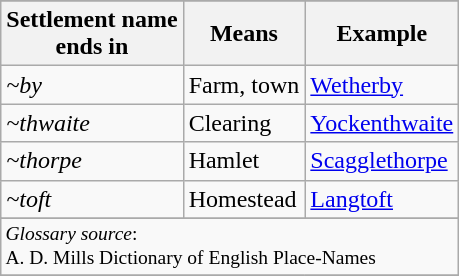<table class="wikitable" align="center" cellpadding="1" cellspacing="1" align="left" style="margin:0 0 1em 1em">
<tr>
</tr>
<tr>
<th colspan=1 align="left">Settlement name<br>ends in</th>
<th colspan=1 align="left">Means</th>
<th colspan=1 align="left">Example</th>
</tr>
<tr>
<td><em>~by</em></td>
<td>Farm, town</td>
<td><a href='#'>Wetherby</a></td>
</tr>
<tr>
<td><em>~thwaite</em></td>
<td>Clearing</td>
<td><a href='#'>Yockenthwaite</a></td>
</tr>
<tr>
<td><em>~thorpe</em></td>
<td>Hamlet</td>
<td><a href='#'>Scagglethorpe</a></td>
</tr>
<tr>
<td><em>~toft</em></td>
<td>Homestead</td>
<td><a href='#'>Langtoft</a></td>
</tr>
<tr>
</tr>
<tr>
</tr>
<tr>
<td colspan="4" style="font-size: small"><em>Glossary source</em>:<br>A. D. Mills Dictionary of English Place-Names<br>
</td>
</tr>
<tr>
</tr>
</table>
